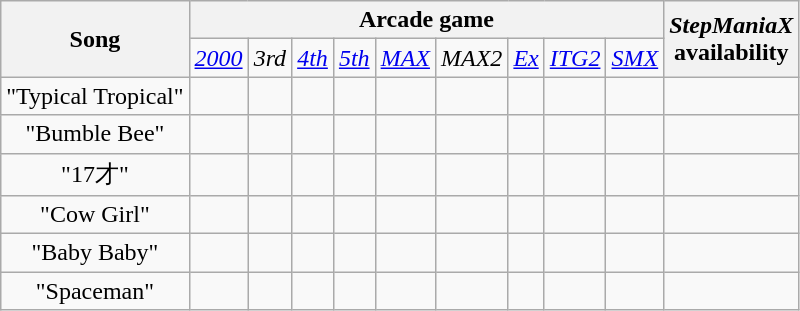<table class="wikitable" style="text-align:center">
<tr>
<th rowspan="2">Song</th>
<th colspan="9">Arcade game</th>
<th rowspan="2"><em>StepManiaX</em><br>availability</th>
</tr>
<tr>
<td><em><a href='#'>2000</a></em></td>
<td><em>3rd</em></td>
<td><em><a href='#'>4th</a></em></td>
<td><em><a href='#'>5th</a></em></td>
<td><em><a href='#'>MAX</a></em></td>
<td><em>MAX2</em></td>
<td><em><a href='#'>Ex</a></em></td>
<td><em><a href='#'>ITG2</a></em></td>
<td><em><a href='#'>SMX</a></em></td>
</tr>
<tr>
<td>"Typical Tropical"</td>
<td></td>
<td></td>
<td></td>
<td></td>
<td></td>
<td></td>
<td></td>
<td></td>
<td></td>
<td></td>
</tr>
<tr>
<td>"Bumble Bee"</td>
<td></td>
<td></td>
<td></td>
<td></td>
<td></td>
<td></td>
<td></td>
<td></td>
<td></td>
<td></td>
</tr>
<tr>
<td>"17才"</td>
<td></td>
<td></td>
<td></td>
<td></td>
<td></td>
<td></td>
<td></td>
<td></td>
<td></td>
<td></td>
</tr>
<tr>
<td>"Cow Girl"</td>
<td></td>
<td></td>
<td></td>
<td></td>
<td></td>
<td></td>
<td></td>
<td></td>
<td></td>
<td></td>
</tr>
<tr>
<td>"Baby Baby"</td>
<td></td>
<td></td>
<td></td>
<td></td>
<td></td>
<td></td>
<td></td>
<td></td>
<td></td>
<td></td>
</tr>
<tr>
<td>"Spaceman"</td>
<td></td>
<td></td>
<td></td>
<td></td>
<td></td>
<td></td>
<td></td>
<td></td>
<td></td>
<td></td>
</tr>
</table>
